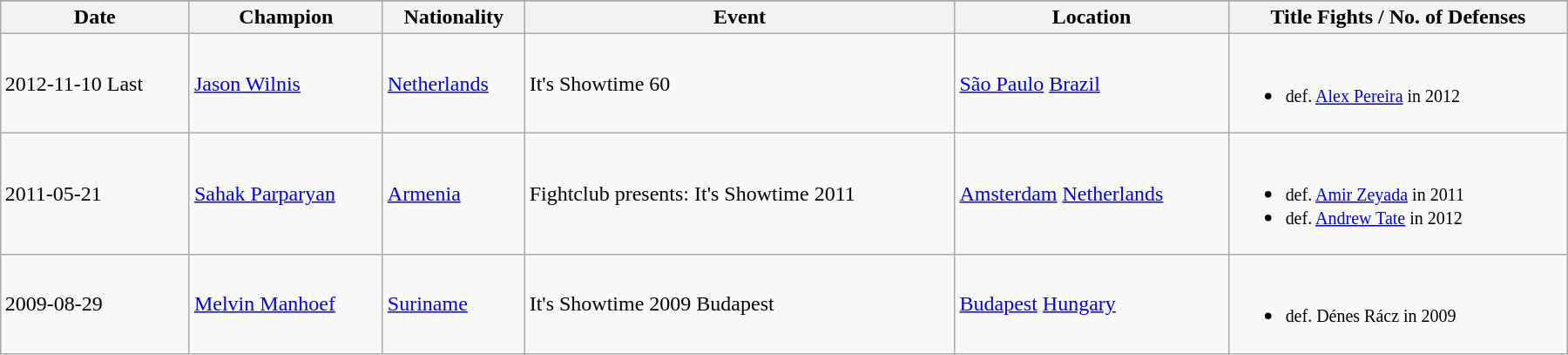<table class="wikitable" width=95% style="clear:both; margin:1.5em auto; text-align:center;">
<tr>
</tr>
<tr align="center"  bgcolor="#dddddd">
<th>Date</th>
<th>Champion</th>
<th>Nationality</th>
<th>Event</th>
<th>Location</th>
<th>Title Fights / No. of Defenses</th>
</tr>
<tr align="left"  bgcolor=>
<td>2012-11-10 Last</td>
<td><a href='#'>Jason Wilnis</a></td>
<td> <a href='#'>Netherlands</a></td>
<td>It's Showtime 60</td>
<td><a href='#'>São Paulo</a> <a href='#'>Brazil</a></td>
<td><br><ul><li><small>def. <a href='#'>Alex Pereira</a> in 2012</small></li></ul></td>
</tr>
<tr align="left"  bgcolor=>
<td>2011-05-21</td>
<td><a href='#'>Sahak Parparyan</a></td>
<td> <a href='#'>Armenia</a></td>
<td>Fightclub presents: It's Showtime 2011</td>
<td><a href='#'>Amsterdam</a> <a href='#'>Netherlands</a></td>
<td><br><ul><li><small>def. <a href='#'>Amir Zeyada</a> in 2011 </small></li><li><small>def. <a href='#'>Andrew Tate</a> in 2012 </small></li></ul></td>
</tr>
<tr align="left"  bgcolor=>
<td>2009-08-29</td>
<td><a href='#'>Melvin Manhoef</a></td>
<td> <a href='#'>Suriname</a></td>
<td>It's Showtime 2009 Budapest</td>
<td><a href='#'>Budapest</a> <a href='#'>Hungary</a></td>
<td><br><ul><li><small>def. Dénes Rácz in 2009 </small></li></ul></td>
</tr>
</table>
